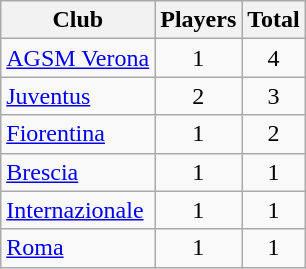<table class="sortable wikitable">
<tr>
<th>Club</th>
<th>Players</th>
<th>Total</th>
</tr>
<tr>
<td><a href='#'>AGSM Verona</a></td>
<td align=center>1</td>
<td align=center>4</td>
</tr>
<tr>
<td><a href='#'>Juventus</a></td>
<td align=center>2</td>
<td align=center>3</td>
</tr>
<tr>
<td><a href='#'>Fiorentina</a></td>
<td align=center>1</td>
<td align=center>2</td>
</tr>
<tr>
<td><a href='#'>Brescia</a></td>
<td align=center>1</td>
<td align=center>1</td>
</tr>
<tr>
<td><a href='#'>Internazionale</a></td>
<td align=center>1</td>
<td align=center>1</td>
</tr>
<tr>
<td><a href='#'>Roma</a></td>
<td align=center>1</td>
<td align=center>1</td>
</tr>
</table>
